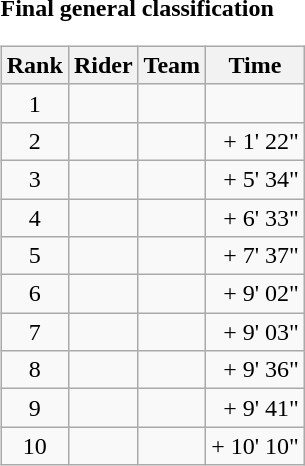<table>
<tr>
<td><strong>Final general classification</strong><br><table class="wikitable">
<tr>
<th scope="col">Rank</th>
<th scope="col">Rider</th>
<th scope="col">Team</th>
<th scope="col">Time</th>
</tr>
<tr>
<td style="text-align:center;">1</td>
<td></td>
<td></td>
<td style="text-align:right;"></td>
</tr>
<tr>
<td style="text-align:center;">2</td>
<td></td>
<td></td>
<td style="text-align:right;">+ 1' 22"</td>
</tr>
<tr>
<td style="text-align:center;">3</td>
<td></td>
<td></td>
<td style="text-align:right;">+ 5' 34"</td>
</tr>
<tr>
<td style="text-align:center;">4</td>
<td></td>
<td></td>
<td style="text-align:right;">+ 6' 33"</td>
</tr>
<tr>
<td style="text-align:center;">5</td>
<td></td>
<td></td>
<td style="text-align:right;">+ 7' 37"</td>
</tr>
<tr>
<td style="text-align:center;">6</td>
<td></td>
<td></td>
<td style="text-align:right;">+ 9' 02"</td>
</tr>
<tr>
<td style="text-align:center;">7</td>
<td></td>
<td></td>
<td style="text-align:right;">+ 9' 03"</td>
</tr>
<tr>
<td style="text-align:center;">8</td>
<td></td>
<td></td>
<td style="text-align:right;">+ 9' 36"</td>
</tr>
<tr>
<td style="text-align:center;">9</td>
<td></td>
<td></td>
<td style="text-align:right;">+ 9' 41"</td>
</tr>
<tr>
<td style="text-align:center;">10</td>
<td></td>
<td></td>
<td style="text-align:right;">+ 10' 10"</td>
</tr>
</table>
</td>
</tr>
</table>
